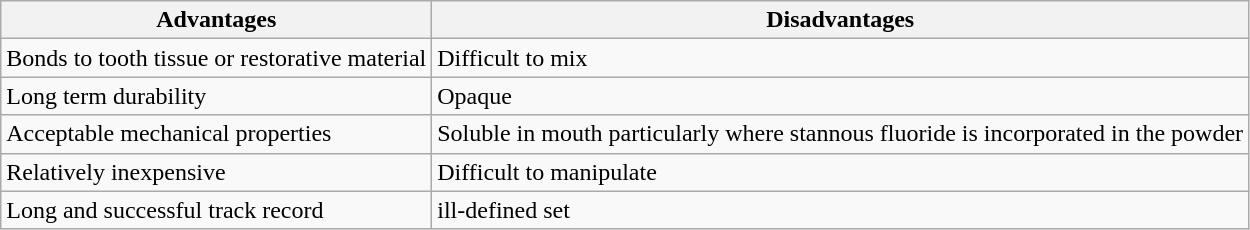<table class="wikitable sortable mw-collapsible mw-collapsed">
<tr>
<th>Advantages</th>
<th>Disadvantages</th>
</tr>
<tr>
<td>Bonds to tooth tissue or restorative material</td>
<td>Difficult to mix</td>
</tr>
<tr>
<td>Long term durability</td>
<td>Opaque</td>
</tr>
<tr>
<td>Acceptable mechanical properties</td>
<td>Soluble in mouth particularly where stannous fluoride is incorporated in the powder</td>
</tr>
<tr>
<td>Relatively inexpensive</td>
<td>Difficult to manipulate</td>
</tr>
<tr>
<td>Long and successful track record</td>
<td>ill-defined set</td>
</tr>
</table>
